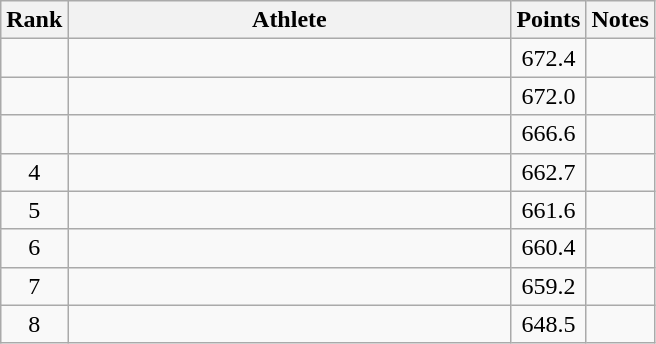<table class="wikitable" style="text-align:center">
<tr>
<th>Rank</th>
<th Style="width:18em">Athlete</th>
<th>Points</th>
<th>Notes</th>
</tr>
<tr>
<td></td>
<td style="text-align:left"></td>
<td>672.4</td>
<td></td>
</tr>
<tr>
<td></td>
<td style="text-align:left"></td>
<td>672.0</td>
<td></td>
</tr>
<tr>
<td></td>
<td style="text-align:left"></td>
<td>666.6</td>
<td></td>
</tr>
<tr>
<td>4</td>
<td style="text-align:left"></td>
<td>662.7</td>
<td></td>
</tr>
<tr>
<td>5</td>
<td style="text-align:left"></td>
<td>661.6</td>
<td></td>
</tr>
<tr>
<td>6</td>
<td style="text-align:left"></td>
<td>660.4</td>
<td></td>
</tr>
<tr>
<td>7</td>
<td style="text-align:left"></td>
<td>659.2</td>
<td></td>
</tr>
<tr>
<td>8</td>
<td style="text-align:left"></td>
<td>648.5</td>
<td></td>
</tr>
</table>
